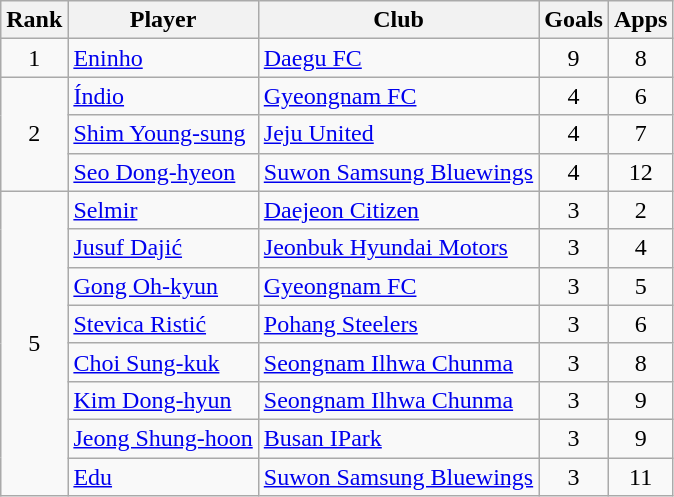<table class="wikitable">
<tr>
<th>Rank</th>
<th>Player</th>
<th>Club</th>
<th>Goals</th>
<th>Apps</th>
</tr>
<tr>
<td align=center>1</td>
<td> <a href='#'>Eninho</a></td>
<td><a href='#'>Daegu FC</a></td>
<td align=center>9</td>
<td align=center>8</td>
</tr>
<tr>
<td rowspan="3" align=center>2</td>
<td> <a href='#'>Índio</a></td>
<td><a href='#'>Gyeongnam FC</a></td>
<td align=center>4</td>
<td align=center>6</td>
</tr>
<tr>
<td> <a href='#'>Shim Young-sung</a></td>
<td><a href='#'>Jeju United</a></td>
<td align=center>4</td>
<td align=center>7</td>
</tr>
<tr>
<td> <a href='#'>Seo Dong-hyeon</a></td>
<td><a href='#'>Suwon Samsung Bluewings</a></td>
<td align=center>4</td>
<td align=center>12</td>
</tr>
<tr>
<td rowspan="8" align=center>5</td>
<td> <a href='#'>Selmir</a></td>
<td><a href='#'>Daejeon Citizen</a></td>
<td align=center>3</td>
<td align=center>2</td>
</tr>
<tr>
<td> <a href='#'>Jusuf Dajić</a></td>
<td><a href='#'>Jeonbuk Hyundai Motors</a></td>
<td align=center>3</td>
<td align=center>4</td>
</tr>
<tr>
<td> <a href='#'>Gong Oh-kyun</a></td>
<td><a href='#'>Gyeongnam FC</a></td>
<td align=center>3</td>
<td align=center>5</td>
</tr>
<tr>
<td> <a href='#'>Stevica Ristić</a></td>
<td><a href='#'>Pohang Steelers</a></td>
<td align=center>3</td>
<td align=center>6</td>
</tr>
<tr>
<td> <a href='#'>Choi Sung-kuk</a></td>
<td><a href='#'>Seongnam Ilhwa Chunma</a></td>
<td align=center>3</td>
<td align=center>8</td>
</tr>
<tr>
<td> <a href='#'>Kim Dong-hyun</a></td>
<td><a href='#'>Seongnam Ilhwa Chunma</a></td>
<td align=center>3</td>
<td align=center>9</td>
</tr>
<tr>
<td> <a href='#'>Jeong Shung-hoon</a></td>
<td><a href='#'>Busan IPark</a></td>
<td align=center>3</td>
<td align=center>9</td>
</tr>
<tr>
<td> <a href='#'>Edu</a></td>
<td><a href='#'>Suwon Samsung Bluewings</a></td>
<td align=center>3</td>
<td align=center>11</td>
</tr>
</table>
